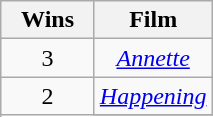<table class="wikitable plainrowheaders" style="text-align: center;">
<tr>
<th scope="col" style="width:55px;">Wins</th>
<th scope="col">Film</th>
</tr>
<tr>
<td>3</td>
<td><em><a href='#'>Annette</a></em></td>
</tr>
<tr>
<td rowspan="2">2</td>
<td><em><a href='#'>Happening</a></em></td>
</tr>
<tr>
</tr>
</table>
